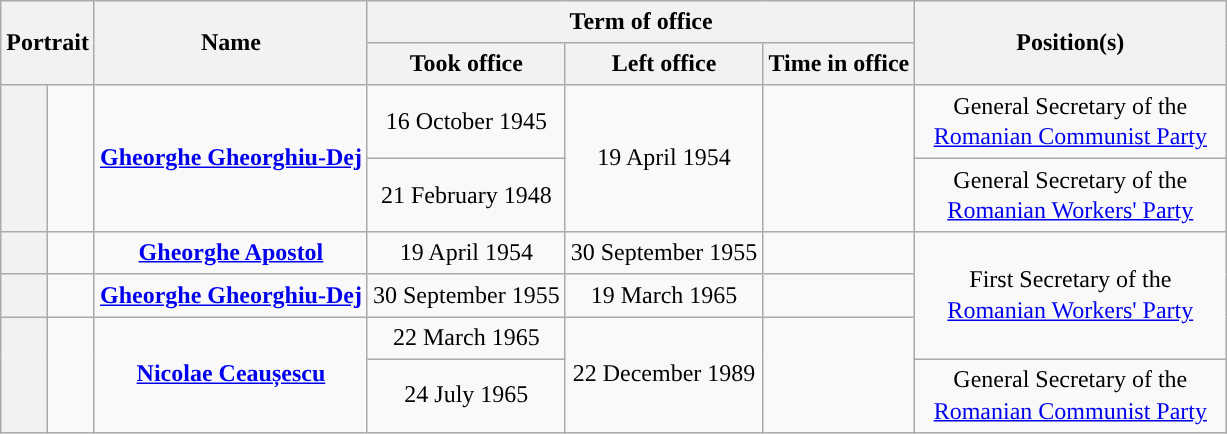<table class="wikitable" style="text-align:center; line-height:130%;">
<tr>
<th colspan="2" rowspan="2">Portrait</th>
<th rowspan="2">Name<br></th>
<th colspan="3">Term of office</th>
<th rowspan="2" style="width:200px">Position(s)</th>
</tr>
<tr>
<th>Took office</th>
<th>Left office</th>
<th>Time in office</th>
</tr>
<tr>
<th rowspan=2 style="background:"></th>
<td rowspan=2></td>
<td rowspan=2><strong><a href='#'>Gheorghe Gheorghiu-Dej</a></strong><br></td>
<td>16 October 1945</td>
<td rowspan=2>19 April 1954</td>
<td rowspan=2></td>
<td>General Secretary of the <a href='#'>Romanian Communist Party</a></td>
</tr>
<tr>
<td>21 February 1948</td>
<td>General Secretary of the <a href='#'>Romanian Workers' Party</a></td>
</tr>
<tr>
<th style="background:"></th>
<td></td>
<td><strong><a href='#'>Gheorghe Apostol</a></strong><br></td>
<td>19 April 1954</td>
<td>30 September 1955</td>
<td></td>
<td rowspan=3>First Secretary of the <a href='#'>Romanian Workers' Party</a></td>
</tr>
<tr>
<th style="background:"></th>
<td></td>
<td><strong><a href='#'>Gheorghe Gheorghiu-Dej</a></strong><br></td>
<td>30 September 1955</td>
<td>19 March 1965<br></td>
<td></td>
</tr>
<tr>
<th rowspan=2 style="background:"></th>
<td rowspan=2></td>
<td rowspan=2><strong><a href='#'>Nicolae Ceaușescu</a></strong><br></td>
<td>22 March 1965</td>
<td rowspan=2>22 December 1989<br></td>
<td rowspan=2></td>
</tr>
<tr>
<td>24 July 1965</td>
<td>General Secretary of the <a href='#'>Romanian Communist Party</a></td>
</tr>
</table>
